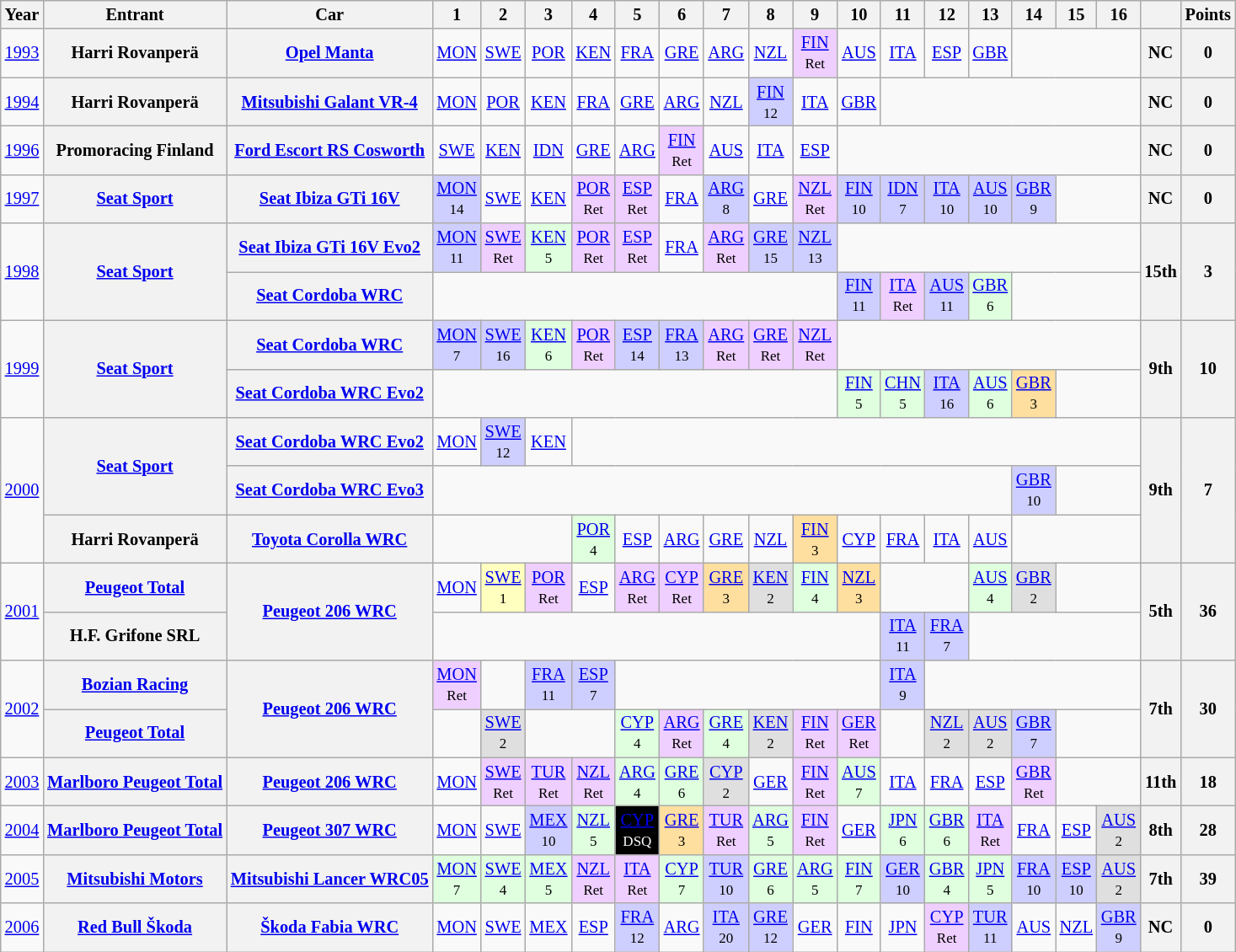<table class="wikitable" style="text-align:center; font-size:85%">
<tr>
<th>Year</th>
<th>Entrant</th>
<th>Car</th>
<th>1</th>
<th>2</th>
<th>3</th>
<th>4</th>
<th>5</th>
<th>6</th>
<th>7</th>
<th>8</th>
<th>9</th>
<th>10</th>
<th>11</th>
<th>12</th>
<th>13</th>
<th>14</th>
<th>15</th>
<th>16</th>
<th></th>
<th>Points</th>
</tr>
<tr>
<td><a href='#'>1993</a></td>
<th nowrap>Harri Rovanperä</th>
<th nowrap><a href='#'>Opel Manta</a></th>
<td><a href='#'>MON</a></td>
<td><a href='#'>SWE</a></td>
<td><a href='#'>POR</a></td>
<td><a href='#'>KEN</a></td>
<td><a href='#'>FRA</a></td>
<td><a href='#'>GRE</a></td>
<td><a href='#'>ARG</a></td>
<td><a href='#'>NZL</a></td>
<td style="background:#EFCFFF;"><a href='#'>FIN</a><br><small>Ret</small></td>
<td><a href='#'>AUS</a></td>
<td><a href='#'>ITA</a></td>
<td><a href='#'>ESP</a></td>
<td><a href='#'>GBR</a></td>
<td colspan=3></td>
<th>NC</th>
<th>0</th>
</tr>
<tr>
<td><a href='#'>1994</a></td>
<th nowrap>Harri Rovanperä</th>
<th nowrap><a href='#'>Mitsubishi Galant VR-4</a></th>
<td><a href='#'>MON</a></td>
<td><a href='#'>POR</a></td>
<td><a href='#'>KEN</a></td>
<td><a href='#'>FRA</a></td>
<td><a href='#'>GRE</a></td>
<td><a href='#'>ARG</a></td>
<td><a href='#'>NZL</a></td>
<td style="background:#CFCFFF;"><a href='#'>FIN</a><br><small>12</small></td>
<td><a href='#'>ITA</a></td>
<td><a href='#'>GBR</a></td>
<td colspan=6></td>
<th>NC</th>
<th>0</th>
</tr>
<tr>
<td><a href='#'>1996</a></td>
<th nowrap>Promoracing Finland</th>
<th nowrap><a href='#'>Ford Escort RS Cosworth</a></th>
<td><a href='#'>SWE</a></td>
<td><a href='#'>KEN</a></td>
<td><a href='#'>IDN</a></td>
<td><a href='#'>GRE</a></td>
<td><a href='#'>ARG</a></td>
<td style="background:#EFCFFF;"><a href='#'>FIN</a><br><small>Ret</small></td>
<td><a href='#'>AUS</a></td>
<td><a href='#'>ITA</a></td>
<td><a href='#'>ESP</a></td>
<td colspan=7></td>
<th>NC</th>
<th>0</th>
</tr>
<tr>
<td><a href='#'>1997</a></td>
<th nowrap><a href='#'>Seat Sport</a></th>
<th nowrap><a href='#'>Seat Ibiza GTi 16V</a></th>
<td style="background:#CFCFFF;"><a href='#'>MON</a><br><small>14</small></td>
<td><a href='#'>SWE</a></td>
<td><a href='#'>KEN</a></td>
<td style="background:#EFCFFF;"><a href='#'>POR</a><br><small>Ret</small></td>
<td style="background:#EFCFFF;"><a href='#'>ESP</a><br><small>Ret</small></td>
<td><a href='#'>FRA</a></td>
<td style="background:#CFCFFF;"><a href='#'>ARG</a><br><small>8</small></td>
<td><a href='#'>GRE</a></td>
<td style="background:#EFCFFF;"><a href='#'>NZL</a><br><small>Ret</small></td>
<td style="background:#CFCFFF;"><a href='#'>FIN</a><br><small>10</small></td>
<td style="background:#CFCFFF;"><a href='#'>IDN</a><br><small>7</small></td>
<td style="background:#CFCFFF;"><a href='#'>ITA</a><br><small>10</small></td>
<td style="background:#CFCFFF;"><a href='#'>AUS</a><br><small>10</small></td>
<td style="background:#CFCFFF;"><a href='#'>GBR</a><br><small>9</small></td>
<td colspan=2></td>
<th>NC</th>
<th>0</th>
</tr>
<tr>
<td rowspan=2><a href='#'>1998</a></td>
<th rowspan=2 nowrap><a href='#'>Seat Sport</a></th>
<th nowrap><a href='#'>Seat Ibiza GTi 16V Evo2</a></th>
<td style="background:#CFCFFF;"><a href='#'>MON</a><br><small>11</small></td>
<td style="background:#EFCFFF;"><a href='#'>SWE</a><br><small>Ret</small></td>
<td style="background:#DFFFDF;"><a href='#'>KEN</a><br><small>5</small></td>
<td style="background:#EFCFFF;"><a href='#'>POR</a><br><small>Ret</small></td>
<td style="background:#EFCFFF;"><a href='#'>ESP</a><br><small>Ret</small></td>
<td><a href='#'>FRA</a></td>
<td style="background:#EFCFFF;"><a href='#'>ARG</a><br><small>Ret</small></td>
<td style="background:#CFCFFF;"><a href='#'>GRE</a><br><small>15</small></td>
<td style="background:#CFCFFF;"><a href='#'>NZL</a><br><small>13</small></td>
<td colspan=7></td>
<th rowspan=2>15th</th>
<th rowspan=2>3</th>
</tr>
<tr>
<th nowrap><a href='#'>Seat Cordoba WRC</a></th>
<td colspan=9></td>
<td style="background:#CFCFFF;"><a href='#'>FIN</a><br><small>11</small></td>
<td style="background:#EFCFFF;"><a href='#'>ITA</a><br><small>Ret</small></td>
<td style="background:#CFCFFF;"><a href='#'>AUS</a><br><small>11</small></td>
<td style="background:#DFFFDF;"><a href='#'>GBR</a><br><small>6</small></td>
<td colspan=3></td>
</tr>
<tr>
<td rowspan="2"><a href='#'>1999</a></td>
<th rowspan="2" nowrap><a href='#'>Seat Sport</a></th>
<th nowrap><a href='#'>Seat Cordoba WRC</a></th>
<td style="background:#CFCFFF;"><a href='#'>MON</a><br><small>7</small></td>
<td style="background:#CFCFFF;"><a href='#'>SWE</a><br><small>16</small></td>
<td style="background:#DFFFDF;"><a href='#'>KEN</a><br><small>6</small></td>
<td style="background:#EFCFFF;"><a href='#'>POR</a><br><small>Ret</small></td>
<td style="background:#CFCFFF;"><a href='#'>ESP</a><br><small>14</small></td>
<td style="background:#CFCFFF;"><a href='#'>FRA</a><br><small>13</small></td>
<td style="background:#EFCFFF;"><a href='#'>ARG</a><br><small>Ret</small></td>
<td style="background:#EFCFFF;"><a href='#'>GRE</a><br><small>Ret</small></td>
<td style="background:#EFCFFF;"><a href='#'>NZL</a><br><small>Ret</small></td>
<td colspan=7></td>
<th rowspan="2">9th</th>
<th rowspan="2">10</th>
</tr>
<tr>
<th nowrap><a href='#'>Seat Cordoba WRC Evo2</a></th>
<td colspan=9></td>
<td style="background:#DFFFDF;"><a href='#'>FIN</a><br><small>5</small></td>
<td style="background:#DFFFDF;"><a href='#'>CHN</a><br><small>5</small></td>
<td style="background:#CFCFFF;"><a href='#'>ITA</a><br><small>16</small></td>
<td style="background:#DFFFDF;"><a href='#'>AUS</a><br><small>6</small></td>
<td style="background:#FFDF9F;"><a href='#'>GBR</a><br><small>3</small></td>
<td colspan=2></td>
</tr>
<tr>
<td rowspan="3"><a href='#'>2000</a></td>
<th rowspan="2" nowrap><a href='#'>Seat Sport</a></th>
<th nowrap><a href='#'>Seat Cordoba WRC Evo2</a></th>
<td><a href='#'>MON</a></td>
<td style="background:#CFCFFF;"><a href='#'>SWE</a><br><small>12</small></td>
<td><a href='#'>KEN</a></td>
<td colspan=13></td>
<th rowspan="3">9th</th>
<th rowspan="3">7</th>
</tr>
<tr>
<th nowrap><a href='#'>Seat Cordoba WRC Evo3</a></th>
<td colspan=13></td>
<td style="background:#CFCFFF;"><a href='#'>GBR</a><br><small>10</small></td>
<td colspan=2></td>
</tr>
<tr>
<th nowrap>Harri Rovanperä</th>
<th nowrap><a href='#'>Toyota Corolla WRC</a></th>
<td colspan=3></td>
<td style="background:#DFFFDF;"><a href='#'>POR</a><br><small>4</small></td>
<td><a href='#'>ESP</a></td>
<td><a href='#'>ARG</a></td>
<td><a href='#'>GRE</a></td>
<td><a href='#'>NZL</a></td>
<td style="background:#FFDF9F;"><a href='#'>FIN</a><br><small>3</small></td>
<td><a href='#'>CYP</a></td>
<td><a href='#'>FRA</a></td>
<td><a href='#'>ITA</a></td>
<td><a href='#'>AUS</a></td>
<td colspan=3></td>
</tr>
<tr>
<td rowspan="2"><a href='#'>2001</a></td>
<th nowrap><a href='#'>Peugeot Total</a></th>
<th rowspan="2" nowrap><a href='#'>Peugeot 206 WRC</a></th>
<td><a href='#'>MON</a></td>
<td style="background:#FFFFBF;"><a href='#'>SWE</a><br><small>1</small></td>
<td style="background:#EFCFFF;"><a href='#'>POR</a><br><small>Ret</small></td>
<td><a href='#'>ESP</a></td>
<td style="background:#EFCFFF;"><a href='#'>ARG</a><br><small>Ret</small></td>
<td style="background:#EFCFFF;"><a href='#'>CYP</a><br><small>Ret</small></td>
<td style="background:#FFDF9F;"><a href='#'>GRE</a><br><small>3</small></td>
<td style="background:#DFDFDF;"><a href='#'>KEN</a><br><small>2</small></td>
<td style="background:#DFFFDF;"><a href='#'>FIN</a><br><small>4</small></td>
<td style="background:#FFDF9F;"><a href='#'>NZL</a><br><small>3</small></td>
<td colspan=2></td>
<td style="background:#DFFFDF;"><a href='#'>AUS</a><br><small>4</small></td>
<td style="background:#DFDFDF;"><a href='#'>GBR</a><br><small>2</small></td>
<td colspan=2></td>
<th rowspan="2">5th</th>
<th rowspan="2">36</th>
</tr>
<tr>
<th nowrap>H.F. Grifone SRL</th>
<td colspan=10></td>
<td style="background:#CFCFFF;"><a href='#'>ITA</a><br><small>11</small></td>
<td style="background:#CFCFFF;"><a href='#'>FRA</a><br><small>7</small></td>
<td colspan=4></td>
</tr>
<tr>
<td rowspan="2"><a href='#'>2002</a></td>
<th nowrap><a href='#'>Bozian Racing</a></th>
<th rowspan="2" nowrap><a href='#'>Peugeot 206 WRC</a></th>
<td style="background:#EFCFFF;"><a href='#'>MON</a><br><small>Ret</small></td>
<td></td>
<td style="background:#CFCFFF;"><a href='#'>FRA</a><br><small>11</small></td>
<td style="background:#CFCFFF;"><a href='#'>ESP</a><br><small>7</small></td>
<td colspan=6></td>
<td style="background:#CFCFFF;"><a href='#'>ITA</a><br><small>9</small></td>
<td colspan=5></td>
<th rowspan="2">7th</th>
<th rowspan="2">30</th>
</tr>
<tr>
<th nowrap><a href='#'>Peugeot Total</a></th>
<td></td>
<td style="background:#DFDFDF;"><a href='#'>SWE</a><br><small>2</small></td>
<td colspan=2></td>
<td style="background:#DFFFDF;"><a href='#'>CYP</a><br><small>4</small></td>
<td style="background:#EFCFFF;"><a href='#'>ARG</a><br><small>Ret</small></td>
<td style="background:#DFFFDF;"><a href='#'>GRE</a><br><small>4</small></td>
<td style="background:#DFDFDF;"><a href='#'>KEN</a><br><small>2</small></td>
<td style="background:#EFCFFF;"><a href='#'>FIN</a><br><small>Ret</small></td>
<td style="background:#EFCFFF;"><a href='#'>GER</a><br><small>Ret</small></td>
<td></td>
<td style="background:#DFDFDF;"><a href='#'>NZL</a><br><small>2</small></td>
<td style="background:#DFDFDF;"><a href='#'>AUS</a><br><small>2</small></td>
<td style="background:#CFCFFF;"><a href='#'>GBR</a><br><small>7</small></td>
<td colspan=2></td>
</tr>
<tr>
<td><a href='#'>2003</a></td>
<th nowrap><a href='#'>Marlboro Peugeot Total</a></th>
<th nowrap><a href='#'>Peugeot 206 WRC</a></th>
<td><a href='#'>MON</a></td>
<td style="background:#EFCFFF;"><a href='#'>SWE</a><br><small>Ret</small></td>
<td style="background:#EFCFFF;"><a href='#'>TUR</a><br><small>Ret</small></td>
<td style="background:#EFCFFF;"><a href='#'>NZL</a><br><small>Ret</small></td>
<td style="background:#DFFFDF;"><a href='#'>ARG</a><br><small>4</small></td>
<td style="background:#DFFFDF;"><a href='#'>GRE</a><br><small>6</small></td>
<td style="background:#DFDFDF;"><a href='#'>CYP</a><br><small>2</small></td>
<td><a href='#'>GER</a></td>
<td style="background:#EFCFFF;"><a href='#'>FIN</a><br><small>Ret</small></td>
<td style="background:#DFFFDF;"><a href='#'>AUS</a><br><small>7</small></td>
<td><a href='#'>ITA</a></td>
<td><a href='#'>FRA</a></td>
<td><a href='#'>ESP</a></td>
<td style="background:#EFCFFF;"><a href='#'>GBR</a><br><small>Ret</small></td>
<td colspan=2></td>
<th>11th</th>
<th>18</th>
</tr>
<tr>
<td><a href='#'>2004</a></td>
<th nowrap><a href='#'>Marlboro Peugeot Total</a></th>
<th nowrap><a href='#'>Peugeot 307 WRC</a></th>
<td><a href='#'>MON</a></td>
<td><a href='#'>SWE</a></td>
<td style="background:#CFCFFF;"><a href='#'>MEX</a><br><small>10</small></td>
<td style="background:#DFFFDF;"><a href='#'>NZL</a><br><small>5</small></td>
<td style="background:#000000; color:#ffffff"><a href='#'><span>CYP</span></a><br><small>DSQ</small></td>
<td style="background:#FFDF9F;"><a href='#'>GRE</a><br><small>3</small></td>
<td style="background:#EFCFFF;"><a href='#'>TUR</a><br><small>Ret</small></td>
<td style="background:#DFFFDF;"><a href='#'>ARG</a><br><small>5</small></td>
<td style="background:#EFCFFF;"><a href='#'>FIN</a><br><small>Ret</small></td>
<td><a href='#'>GER</a></td>
<td style="background:#DFFFDF;"><a href='#'>JPN</a><br><small>6</small></td>
<td style="background:#DFFFDF;"><a href='#'>GBR</a><br><small>6</small></td>
<td style="background:#EFCFFF;"><a href='#'>ITA</a><br><small>Ret</small></td>
<td><a href='#'>FRA</a></td>
<td><a href='#'>ESP</a></td>
<td style="background:#DFDFDF;"><a href='#'>AUS</a><br><small>2</small></td>
<th>8th</th>
<th>28</th>
</tr>
<tr>
<td><a href='#'>2005</a></td>
<th nowrap><a href='#'>Mitsubishi Motors</a></th>
<th nowrap><a href='#'>Mitsubishi Lancer WRC05</a></th>
<td style="background:#DFFFDF;"><a href='#'>MON</a><br><small>7</small></td>
<td style="background:#DFFFDF;"><a href='#'>SWE</a><br><small>4</small></td>
<td style="background:#DFFFDF;"><a href='#'>MEX</a><br><small>5</small></td>
<td style="background:#EFCFFF;"><a href='#'>NZL</a><br><small>Ret</small></td>
<td style="background:#EFCFFF;"><a href='#'>ITA</a><br><small>Ret</small></td>
<td style="background:#DFFFDF;"><a href='#'>CYP</a><br><small>7</small></td>
<td style="background:#CFCFFF;"><a href='#'>TUR</a><br><small>10</small></td>
<td style="background:#DFFFDF;"><a href='#'>GRE</a><br><small>6</small></td>
<td style="background:#DFFFDF;"><a href='#'>ARG</a><br><small>5</small></td>
<td style="background:#DFFFDF;"><a href='#'>FIN</a><br><small>7</small></td>
<td style="background:#CFCFFF;"><a href='#'>GER</a><br><small>10</small></td>
<td style="background:#DFFFDF;"><a href='#'>GBR</a><br><small>4</small></td>
<td style="background:#DFFFDF;"><a href='#'>JPN</a><br><small>5</small></td>
<td style="background:#CFCFFF;"><a href='#'>FRA</a><br><small>10</small></td>
<td style="background:#CFCFFF;"><a href='#'>ESP</a><br><small>10</small></td>
<td style="background:#DFDFDF;"><a href='#'>AUS</a><br><small>2</small></td>
<th>7th</th>
<th>39</th>
</tr>
<tr>
<td><a href='#'>2006</a></td>
<th nowrap><a href='#'>Red Bull Škoda</a></th>
<th nowrap><a href='#'>Škoda Fabia WRC</a></th>
<td><a href='#'>MON</a></td>
<td><a href='#'>SWE</a></td>
<td><a href='#'>MEX</a></td>
<td><a href='#'>ESP</a></td>
<td style="background:#CFCFFF;"><a href='#'>FRA</a><br><small>12</small></td>
<td><a href='#'>ARG</a></td>
<td style="background:#CFCFFF;"><a href='#'>ITA</a><br><small>20</small></td>
<td style="background:#CFCFFF;"><a href='#'>GRE</a><br><small>12</small></td>
<td><a href='#'>GER</a></td>
<td><a href='#'>FIN</a></td>
<td><a href='#'>JPN</a></td>
<td style="background:#EFCFFF;"><a href='#'>CYP</a><br><small>Ret</small></td>
<td style="background:#CFCFFF;"><a href='#'>TUR</a><br><small>11</small></td>
<td><a href='#'>AUS</a></td>
<td><a href='#'>NZL</a></td>
<td style="background:#CFCFFF;"><a href='#'>GBR</a><br><small>9</small></td>
<th>NC</th>
<th>0</th>
</tr>
</table>
